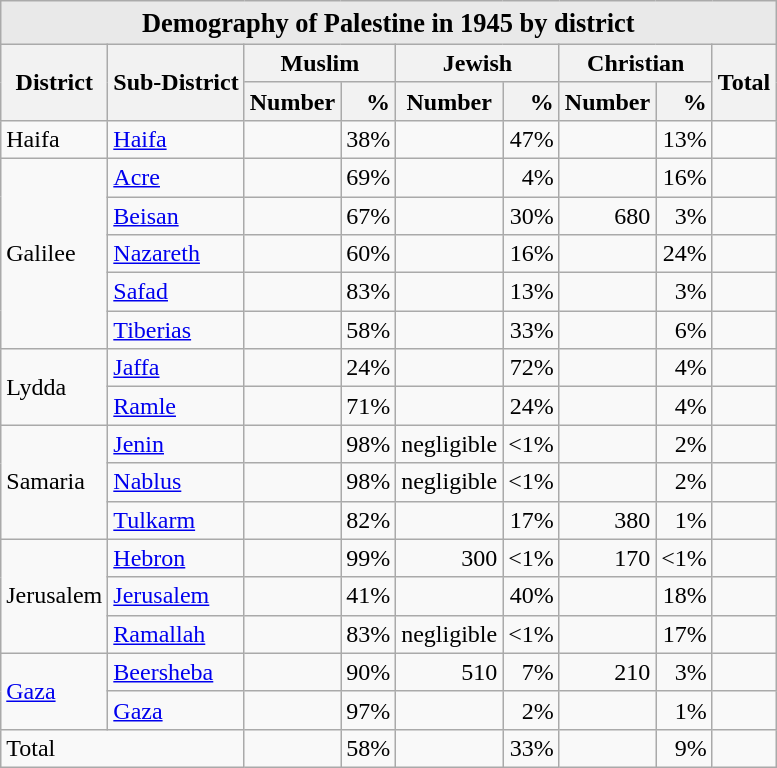<table class="sortable wikitable" style="text-align:right;">
<tr style="background:#e9e9e9;">
<th colspan="9" style="background:#e9e9e9;font-size:110%">Demography of Palestine in 1945 by district</th>
</tr>
<tr>
<th rowspan="2">District</th>
<th rowspan="2">Sub-District</th>
<th colspan="2">Muslim</th>
<th colspan="2">Jewish</th>
<th colspan="2">Christian</th>
<th rowspan="2">Total</th>
</tr>
<tr>
<th>Number</th>
<th style="text-align:right;">%</th>
<th>Number</th>
<th style="text-align:right;">%</th>
<th>Number</th>
<th style="text-align:right;">%</th>
</tr>
<tr>
<td style="text-align:left;">Haifa</td>
<td align="left"><a href='#'>Haifa</a></td>
<td></td>
<td>38%</td>
<td></td>
<td>47%</td>
<td></td>
<td>13%</td>
<td></td>
</tr>
<tr>
<td style="text-align:left;" rowspan="5">Galilee</td>
<td align="left"><a href='#'>Acre</a></td>
<td></td>
<td>69%</td>
<td></td>
<td>4%</td>
<td></td>
<td>16%</td>
<td></td>
</tr>
<tr>
<td align="left"><a href='#'>Beisan</a></td>
<td></td>
<td>67%</td>
<td></td>
<td>30%</td>
<td>680</td>
<td>3%</td>
<td></td>
</tr>
<tr>
<td align="left"><a href='#'>Nazareth</a></td>
<td></td>
<td>60%</td>
<td></td>
<td>16%</td>
<td></td>
<td>24%</td>
<td></td>
</tr>
<tr>
<td align="left"><a href='#'>Safad</a></td>
<td></td>
<td>83%</td>
<td></td>
<td>13%</td>
<td></td>
<td>3%</td>
<td></td>
</tr>
<tr>
<td align="left"><a href='#'>Tiberias</a></td>
<td></td>
<td>58%</td>
<td></td>
<td>33%</td>
<td></td>
<td>6%</td>
<td></td>
</tr>
<tr>
<td style="text-align:left;" rowspan="2">Lydda</td>
<td align="left"><a href='#'>Jaffa</a></td>
<td></td>
<td>24%</td>
<td></td>
<td>72%</td>
<td></td>
<td>4%</td>
<td></td>
</tr>
<tr>
<td align="left"><a href='#'>Ramle</a></td>
<td></td>
<td>71%</td>
<td></td>
<td>24%</td>
<td></td>
<td>4%</td>
<td></td>
</tr>
<tr>
<td style="text-align:left;" rowspan="3">Samaria</td>
<td align="left"><a href='#'>Jenin</a></td>
<td></td>
<td>98%</td>
<td>negligible</td>
<td><1%</td>
<td></td>
<td>2%</td>
<td></td>
</tr>
<tr>
<td align="left"><a href='#'>Nablus</a></td>
<td></td>
<td>98%</td>
<td>negligible</td>
<td><1%</td>
<td></td>
<td>2%</td>
<td></td>
</tr>
<tr>
<td align="left"><a href='#'>Tulkarm</a></td>
<td></td>
<td>82%</td>
<td></td>
<td>17%</td>
<td>380</td>
<td>1%</td>
<td></td>
</tr>
<tr>
<td style="text-align:left;" rowspan="3">Jerusalem</td>
<td align="left"><a href='#'>Hebron</a></td>
<td></td>
<td>99%</td>
<td>300</td>
<td><1%</td>
<td>170</td>
<td><1%</td>
<td></td>
</tr>
<tr>
<td align="left"><a href='#'>Jerusalem</a></td>
<td></td>
<td>41%</td>
<td></td>
<td>40%</td>
<td></td>
<td>18%</td>
<td></td>
</tr>
<tr>
<td align="left"><a href='#'>Ramallah</a></td>
<td></td>
<td>83%</td>
<td>negligible</td>
<td><1%</td>
<td></td>
<td>17%</td>
<td></td>
</tr>
<tr>
<td style="text-align:left;" rowspan="2"><a href='#'>Gaza</a></td>
<td align="left"><a href='#'>Beersheba</a></td>
<td></td>
<td>90%</td>
<td>510</td>
<td>7%</td>
<td>210</td>
<td>3%</td>
<td></td>
</tr>
<tr>
<td align="left"><a href='#'>Gaza</a></td>
<td></td>
<td>97%</td>
<td></td>
<td>2%</td>
<td></td>
<td>1%</td>
<td></td>
</tr>
<tr>
<td style="text-align:left;" colspan="2">Total</td>
<td></td>
<td>58%</td>
<td></td>
<td>33%</td>
<td></td>
<td>9%</td>
<td></td>
</tr>
</table>
